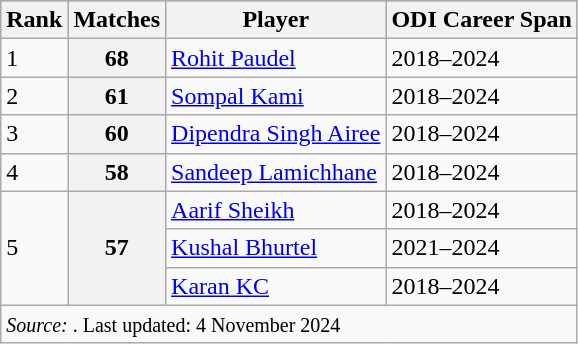<table class="wikitable">
<tr style="background:#9cf;">
<th>Rank</th>
<th scope="col">Matches</th>
<th scope="col">Player</th>
<th scope="col">ODI Career Span</th>
</tr>
<tr>
<td>1</td>
<th>68</th>
<td><a href='#'>Rohit Paudel</a></td>
<td>2018–2024</td>
</tr>
<tr>
<td>2</td>
<th>61</th>
<td><a href='#'>Sompal Kami</a></td>
<td>2018–2024</td>
</tr>
<tr>
<td>3</td>
<th>60</th>
<td><a href='#'>Dipendra Singh Airee</a></td>
<td>2018–2024</td>
</tr>
<tr>
<td>4</td>
<th>58</th>
<td><a href='#'>Sandeep Lamichhane</a></td>
<td>2018–2024</td>
</tr>
<tr>
<td rowspan="3">5</td>
<th rowspan="3">57</th>
<td><a href='#'>Aarif Sheikh</a></td>
<td>2018–2024</td>
</tr>
<tr>
<td><a href='#'>Kushal Bhurtel</a></td>
<td>2021–2024</td>
</tr>
<tr>
<td><a href='#'>Karan KC</a></td>
<td>2018–2024</td>
</tr>
<tr>
<td colspan="4"><small><em>Source: </em>. Last updated: 4 November 2024</small></td>
</tr>
</table>
